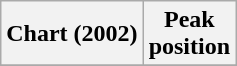<table class="wikitable plainrowheaders">
<tr>
<th scope="col">Chart (2002)</th>
<th scope="col">Peak<br>position</th>
</tr>
<tr>
</tr>
</table>
